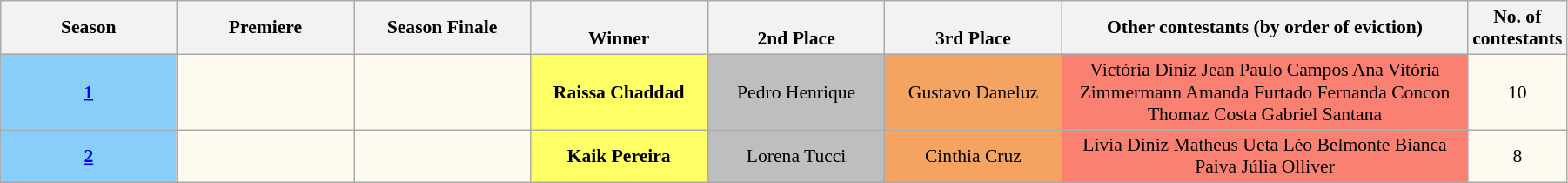<table class="wikitable" style="font-size:90%; width:95%; text-align: center;">
<tr>
<th width="12%">Season</th>
<th width="12%">Premiere</th>
<th width="12%">Season Finale</th>
<th width=12%><br>Winner</th>
<th width=12%><br>2nd Place</th>
<th width=12%><br>3rd Place</th>
<th width="40%">Other contestants (by order of eviction)</th>
<th width=12%>No. of contestants</th>
</tr>
<tr>
<td bgcolor=87CEFA><strong><a href='#'>1</a></strong></td>
<td bgcolor=fffaf0></td>
<td bgcolor=fffaf0></td>
<td bgcolor="FFFF66"><strong>Raissa Chaddad</strong></td>
<td bgcolor="BEBEBE">Pedro Henrique</td>
<td bgcolor="F4A460">Gustavo Daneluz</td>
<td bgcolor="FA8072">Victória Diniz   Jean Paulo Campos   Ana Vitória Zimmermann  Amanda Furtado   Fernanda Concon   Thomaz Costa   Gabriel Santana</td>
<td bgcolor=fffaf0>10</td>
</tr>
<tr>
<td bgcolor=87CEFA><strong><a href='#'>2</a></strong></td>
<td bgcolor=fffaf0></td>
<td bgcolor=fffaf0></td>
<td bgcolor="FFFF66"><strong>Kaik Pereira</strong></td>
<td bgcolor="BEBEBE">Lorena Tucci</td>
<td bgcolor="F4A460">Cinthia Cruz</td>
<td bgcolor="FA8072">Lívia Diniz  Matheus Ueta  Léo Belmonte  Bianca Paiva  Júlia Olliver</td>
<td bgcolor=fffaf0>8</td>
</tr>
</table>
